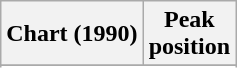<table class="wikitable sortable plainrowheaders" style="text-align:center">
<tr>
<th scope="col">Chart (1990)</th>
<th scope="col">Peak<br>position</th>
</tr>
<tr>
</tr>
<tr>
</tr>
</table>
